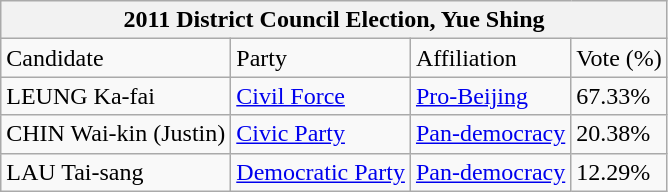<table class="wikitable">
<tr>
<th colspan="4">2011 District Council Election, Yue Shing</th>
</tr>
<tr>
<td>Candidate</td>
<td>Party</td>
<td>Affiliation</td>
<td>Vote (%)</td>
</tr>
<tr>
<td>LEUNG Ka-fai</td>
<td><a href='#'>Civil Force</a></td>
<td><a href='#'>Pro-Beijing</a></td>
<td>67.33%</td>
</tr>
<tr>
<td>CHIN Wai-kin (Justin)</td>
<td><a href='#'>Civic Party</a></td>
<td><a href='#'>Pan-democracy</a></td>
<td>20.38%</td>
</tr>
<tr>
<td>LAU Tai-sang</td>
<td><a href='#'>Democratic Party</a></td>
<td><a href='#'>Pan-democracy</a></td>
<td>12.29%</td>
</tr>
</table>
